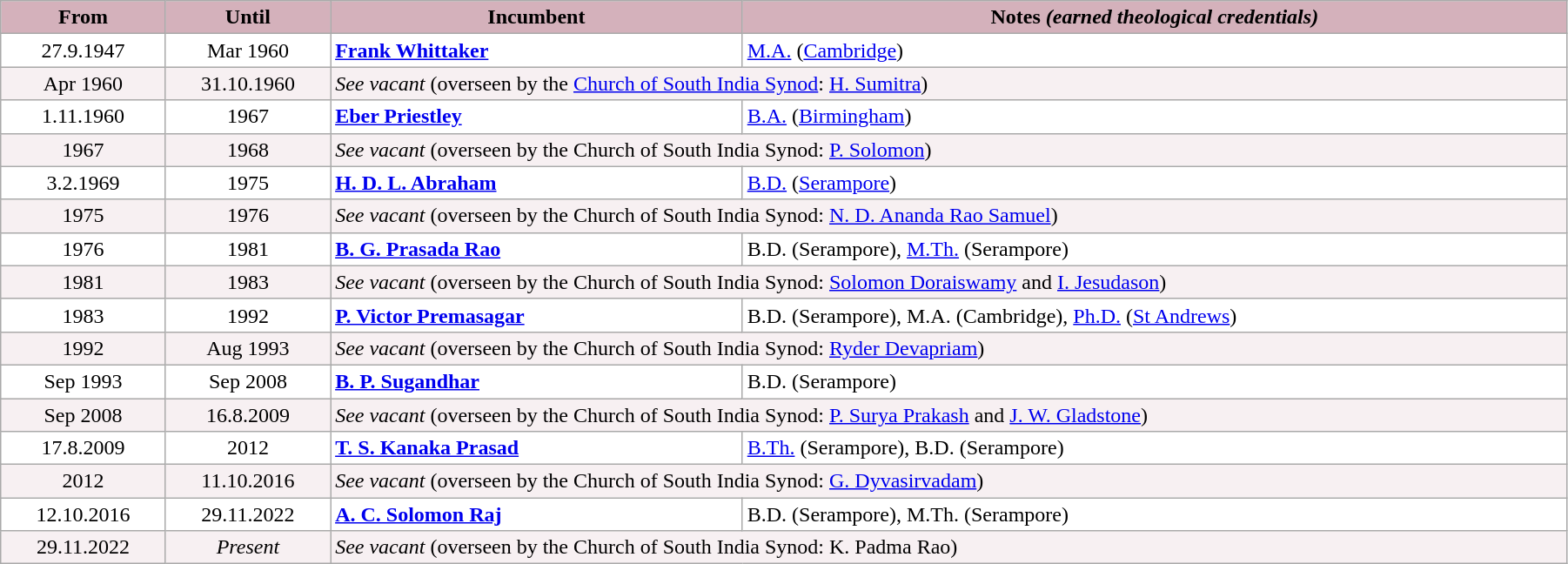<table class="wikitable" style="width: 95%;">
<tr>
<th style="background-color: #D4B1BB; width: 10%;">From</th>
<th style="background-color: #D4B1BB; width: 10%;">Until</th>
<th style="background-color: #D4B1BB; width: 25%;">Incumbent</th>
<th style="background-color: #D4B1BB; width: 50%;">Notes <em>(earned theological credentials)</em></th>
</tr>
<tr valign="top" style="background-color: white;">
<td style="text-align: center;">27.9.1947</td>
<td style="text-align: center;">Mar 1960</td>
<td><strong><a href='#'>Frank Whittaker</a></strong></td>
<td><a href='#'>M.A.</a> (<a href='#'>Cambridge</a>)</td>
</tr>
<tr valign="top" style="background-color: #F7F0F2;">
<td style="text-align: center;">Apr 1960</td>
<td style="text-align: center;">31.10.1960</td>
<td colspan="2"><em>See vacant</em> (overseen by the <a href='#'>Church of South India Synod</a>: <a href='#'>H. Sumitra</a>)</td>
</tr>
<tr valign="top" style="background-color: white;">
<td style="text-align: center;">1.11.1960</td>
<td style="text-align: center;">1967</td>
<td><strong><a href='#'>Eber Priestley</a></strong></td>
<td><a href='#'>B.A.</a> (<a href='#'>Birmingham</a>)</td>
</tr>
<tr valign="top" style="background-color: #F7F0F2;">
<td style="text-align: center;">1967</td>
<td style="text-align: center;">1968</td>
<td colspan="2"><em>See vacant</em> (overseen by the Church of South India Synod: <a href='#'>P. Solomon</a>)</td>
</tr>
<tr valign="top" style="background-color: white;">
<td style="text-align: center;">3.2.1969</td>
<td style="text-align: center;">1975</td>
<td><strong><a href='#'>H. D. L. Abraham</a></strong></td>
<td><a href='#'>B.D.</a> (<a href='#'>Serampore</a>)</td>
</tr>
<tr valign="top" style="background-color: #F7F0F2;">
<td style="text-align: center;">1975</td>
<td style="text-align: center;">1976</td>
<td colspan="2"><em>See vacant</em> (overseen by the Church of South India Synod: <a href='#'>N. D. Ananda Rao Samuel</a>)</td>
</tr>
<tr valign="top" style="background-color: white;">
<td style="text-align: center;">1976</td>
<td style="text-align: center;">1981</td>
<td><strong><a href='#'>B. G. Prasada Rao</a></strong></td>
<td>B.D. (Serampore), <a href='#'>M.Th.</a> (Serampore)</td>
</tr>
<tr valign="top" style="background-color: #F7F0F2;">
<td style="text-align: center;">1981</td>
<td style="text-align: center;">1983</td>
<td colspan="2"><em>See vacant</em> (overseen by the Church of South India Synod: <a href='#'>Solomon Doraiswamy</a> and <a href='#'>I. Jesudason</a>)</td>
</tr>
<tr valign="top" style="background-color: white;">
<td style="text-align: center;">1983</td>
<td style="text-align: center;">1992</td>
<td><strong><a href='#'>P. Victor Premasagar</a></strong></td>
<td>B.D. (Serampore), M.A. (Cambridge), <a href='#'>Ph.D.</a> (<a href='#'>St Andrews</a>)</td>
</tr>
<tr valign="top" style="background-color: #F7F0F2;">
<td style="text-align: center;">1992</td>
<td style="text-align: center;">Aug 1993</td>
<td colspan="2"><em>See vacant</em> (overseen by the Church of South India Synod: <a href='#'>Ryder Devapriam</a>)</td>
</tr>
<tr valign="top" style="background-color: white;">
<td style="text-align: center;">Sep 1993</td>
<td style="text-align: center;">Sep 2008</td>
<td><strong><a href='#'>B. P. Sugandhar</a></strong></td>
<td>B.D. (Serampore)</td>
</tr>
<tr valign="top" style="background-color: #F7F0F2;">
<td style="text-align: center;">Sep 2008</td>
<td style="text-align: center;">16.8.2009</td>
<td colspan="2"><em>See vacant</em> (overseen by the Church of South India Synod: <a href='#'>P. Surya Prakash</a> and <a href='#'>J. W. Gladstone</a>)</td>
</tr>
<tr valign="top" style="background-color: white;">
<td style="text-align: center;">17.8.2009</td>
<td style="text-align: center;">2012</td>
<td><strong><a href='#'>T. S. Kanaka Prasad</a></strong></td>
<td><a href='#'>B.Th.</a> (Serampore), B.D. (Serampore)</td>
</tr>
<tr valign="top" style="background-color: #F7F0F2;">
<td style="text-align: center;">2012</td>
<td style="text-align: center;">11.10.2016</td>
<td colspan="2"><em>See vacant</em> (overseen by the Church of South India Synod: <a href='#'>G. Dyvasirvadam</a>)</td>
</tr>
<tr valign="top" style="background-color: white;">
<td style="text-align: center;">12.10.2016</td>
<td style="text-align: center;">29.11.2022</td>
<td><strong><a href='#'>A. C. Solomon Raj</a></strong></td>
<td>B.D. (Serampore), M.Th. (Serampore)</td>
</tr>
<tr valign="top" style="background-color: #F7F0F2;">
<td style="text-align: center;">29.11.2022</td>
<td style="text-align: center;"><em>Present</em></td>
<td colspan="2"><em>See vacant</em> (overseen by the Church of South India Synod: K. Padma Rao)</td>
</tr>
</table>
